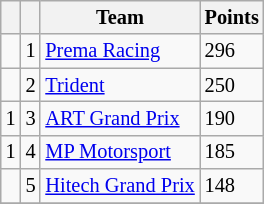<table class="wikitable" style="font-size: 85%;">
<tr>
<th></th>
<th></th>
<th>Team</th>
<th>Points</th>
</tr>
<tr>
<td align="left"></td>
<td align="center">1</td>
<td> <a href='#'>Prema Racing</a></td>
<td>296</td>
</tr>
<tr>
<td align="left"></td>
<td align="center">2</td>
<td> <a href='#'>Trident</a></td>
<td>250</td>
</tr>
<tr>
<td align="left"> 1</td>
<td align="center">3</td>
<td> <a href='#'>ART Grand Prix</a></td>
<td>190</td>
</tr>
<tr>
<td align="left"> 1</td>
<td align="center">4</td>
<td> <a href='#'>MP Motorsport</a></td>
<td>185</td>
</tr>
<tr>
<td align="left"></td>
<td align="center">5</td>
<td> <a href='#'>Hitech Grand Prix</a></td>
<td>148</td>
</tr>
<tr>
</tr>
</table>
